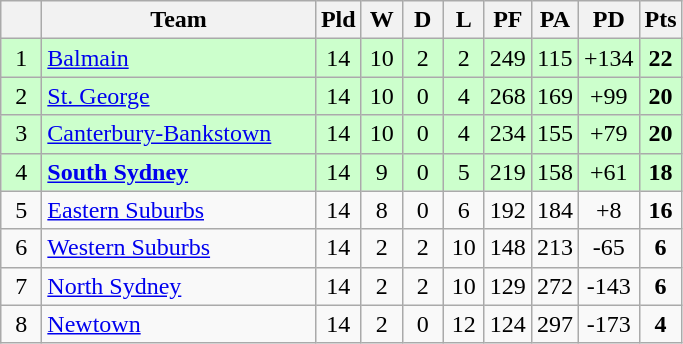<table class="wikitable" style="text-align:center;">
<tr>
<th width="20"></th>
<th width="175">Team</th>
<th width="20">Pld</th>
<th width="20">W</th>
<th width="20">D</th>
<th width="20">L</th>
<th width="20">PF</th>
<th width="20">PA</th>
<th width="20">PD</th>
<th width="20">Pts</th>
</tr>
<tr style="background: #ccffcc;">
<td>1</td>
<td style="text-align:left;"> <a href='#'>Balmain</a></td>
<td>14</td>
<td>10</td>
<td>2</td>
<td>2</td>
<td>249</td>
<td>115</td>
<td>+134</td>
<td><strong>22</strong></td>
</tr>
<tr style="background: #ccffcc;">
<td>2</td>
<td style="text-align:left;"> <a href='#'>St. George</a></td>
<td>14</td>
<td>10</td>
<td>0</td>
<td>4</td>
<td>268</td>
<td>169</td>
<td>+99</td>
<td><strong>20</strong></td>
</tr>
<tr style="background: #ccffcc;">
<td>3</td>
<td style="text-align:left;"> <a href='#'>Canterbury-Bankstown</a></td>
<td>14</td>
<td>10</td>
<td>0</td>
<td>4</td>
<td>234</td>
<td>155</td>
<td>+79</td>
<td><strong>20</strong></td>
</tr>
<tr style="background: #ccffcc;">
<td>4</td>
<td style="text-align:left;"><strong> <a href='#'>South Sydney</a></strong></td>
<td>14</td>
<td>9</td>
<td>0</td>
<td>5</td>
<td>219</td>
<td>158</td>
<td>+61</td>
<td><strong>18</strong></td>
</tr>
<tr>
<td>5</td>
<td style="text-align:left;"> <a href='#'>Eastern Suburbs</a></td>
<td>14</td>
<td>8</td>
<td>0</td>
<td>6</td>
<td>192</td>
<td>184</td>
<td>+8</td>
<td><strong>16</strong></td>
</tr>
<tr>
<td>6</td>
<td style="text-align:left;"> <a href='#'>Western Suburbs</a></td>
<td>14</td>
<td>2</td>
<td>2</td>
<td>10</td>
<td>148</td>
<td>213</td>
<td>-65</td>
<td><strong>6</strong></td>
</tr>
<tr>
<td>7</td>
<td style="text-align:left;"> <a href='#'>North Sydney</a></td>
<td>14</td>
<td>2</td>
<td>2</td>
<td>10</td>
<td>129</td>
<td>272</td>
<td>-143</td>
<td><strong>6</strong></td>
</tr>
<tr>
<td>8</td>
<td style="text-align:left;"> <a href='#'>Newtown</a></td>
<td>14</td>
<td>2</td>
<td>0</td>
<td>12</td>
<td>124</td>
<td>297</td>
<td>-173</td>
<td><strong>4</strong></td>
</tr>
</table>
